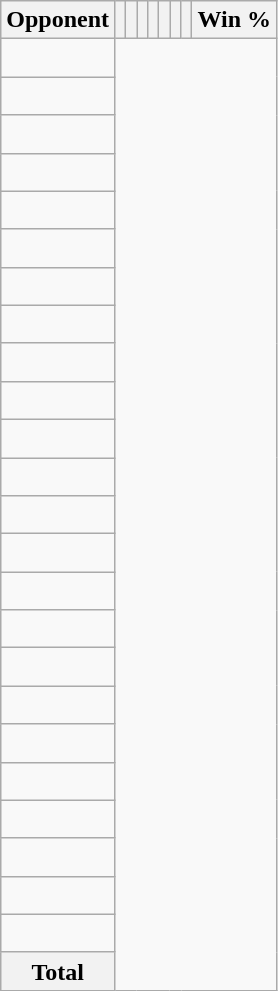<table class="wikitable sortable collapsible collapsed" style="text-align: center;">
<tr>
<th>Opponent</th>
<th></th>
<th></th>
<th></th>
<th></th>
<th></th>
<th></th>
<th></th>
<th>Win %</th>
</tr>
<tr>
<td align="left"><br></td>
</tr>
<tr>
<td align="left"><br></td>
</tr>
<tr>
<td align="left"><br></td>
</tr>
<tr>
<td align="left"><br></td>
</tr>
<tr>
<td align="left"><br></td>
</tr>
<tr>
<td align="left"><br></td>
</tr>
<tr>
<td align="left"><br></td>
</tr>
<tr>
<td align="left"><br></td>
</tr>
<tr>
<td align="left"><br></td>
</tr>
<tr>
<td align="left"><br></td>
</tr>
<tr>
<td align="left"><br></td>
</tr>
<tr>
<td align="left"><br></td>
</tr>
<tr>
<td align="left"><br></td>
</tr>
<tr>
<td align="left"><br></td>
</tr>
<tr>
<td align="left"><br></td>
</tr>
<tr>
<td align="left"><br></td>
</tr>
<tr>
<td align="left"><br></td>
</tr>
<tr>
<td align="left"><br></td>
</tr>
<tr>
<td align="left"><br></td>
</tr>
<tr>
<td align="left"><br></td>
</tr>
<tr>
<td align="left"><br></td>
</tr>
<tr>
<td align="left"><br></td>
</tr>
<tr>
<td align="left"><br></td>
</tr>
<tr>
<td align="left"><br></td>
</tr>
<tr class="sortbottom">
<th>Total<br></th>
</tr>
</table>
